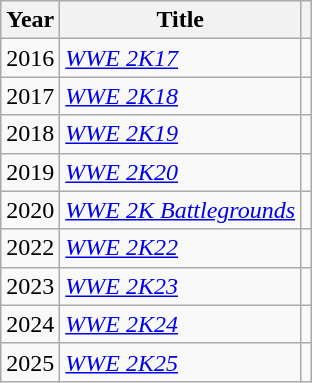<table class="wikitable sortable plainrowheaders">
<tr>
<th scope="col">Year</th>
<th scope="col">Title</th>
<th scope="col" class="unsortable"></th>
</tr>
<tr>
<td>2016</td>
<td><em><a href='#'>WWE 2K17</a></em></td>
<td></td>
</tr>
<tr>
<td>2017</td>
<td><em><a href='#'>WWE 2K18</a></em></td>
<td></td>
</tr>
<tr>
<td>2018</td>
<td><em><a href='#'>WWE 2K19</a></em></td>
<td></td>
</tr>
<tr>
<td>2019</td>
<td><em><a href='#'>WWE 2K20</a></em></td>
<td></td>
</tr>
<tr>
<td>2020</td>
<td><em><a href='#'>WWE 2K Battlegrounds</a></em></td>
<td></td>
</tr>
<tr>
<td>2022</td>
<td><em><a href='#'>WWE 2K22</a></em></td>
<td></td>
</tr>
<tr>
<td>2023</td>
<td><em><a href='#'>WWE 2K23</a></em></td>
<td></td>
</tr>
<tr>
<td>2024</td>
<td><em><a href='#'>WWE 2K24</a></em></td>
<td></td>
</tr>
<tr>
<td>2025</td>
<td><em><a href='#'>WWE 2K25</a></em></td>
<td></td>
</tr>
</table>
